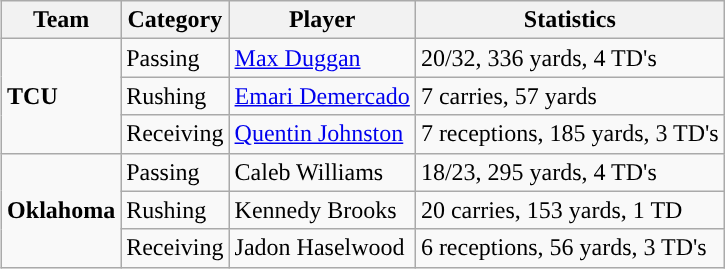<table class="wikitable" style="float: right;">
<tr>
<th>Team</th>
<th>Category</th>
<th>Player</th>
<th>Statistics</th>
</tr>
<tr>
<td rowspan=3><strong>TCU</strong></td>
<td>Passing</td>
<td><a href='#'>Max Duggan</a></td>
<td>20/32, 336 yards, 4 TD's</td>
</tr>
<tr>
<td>Rushing</td>
<td><a href='#'>Emari Demercado</a></td>
<td>7 carries, 57 yards</td>
</tr>
<tr>
<td>Receiving</td>
<td><a href='#'>Quentin Johnston</a></td>
<td>7 receptions, 185 yards, 3 TD's</td>
</tr>
<tr>
<td rowspan=3><strong>Oklahoma</strong></td>
<td>Passing</td>
<td>Caleb Williams</td>
<td>18/23, 295 yards, 4 TD's</td>
</tr>
<tr>
<td>Rushing</td>
<td>Kennedy Brooks</td>
<td>20 carries, 153 yards, 1 TD</td>
</tr>
<tr>
<td>Receiving</td>
<td>Jadon Haselwood</td>
<td>6 receptions, 56 yards, 3 TD's</td>
</tr>
</table>
